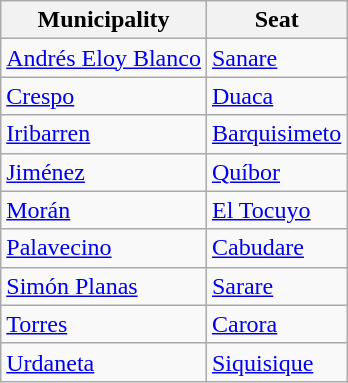<table class="wikitable sortable">
<tr>
<th>Municipality</th>
<th>Seat</th>
</tr>
<tr>
<td><a href='#'>Andrés Eloy Blanco</a></td>
<td><a href='#'>Sanare</a></td>
</tr>
<tr>
<td><a href='#'>Crespo</a></td>
<td><a href='#'>Duaca</a></td>
</tr>
<tr>
<td><a href='#'>Iribarren</a></td>
<td><a href='#'>Barquisimeto</a></td>
</tr>
<tr>
<td><a href='#'>Jiménez</a></td>
<td><a href='#'>Quíbor</a></td>
</tr>
<tr>
<td><a href='#'>Morán</a></td>
<td><a href='#'>El Tocuyo</a></td>
</tr>
<tr>
<td><a href='#'>Palavecino</a></td>
<td><a href='#'>Cabudare</a></td>
</tr>
<tr>
<td><a href='#'>Simón Planas</a></td>
<td><a href='#'>Sarare</a></td>
</tr>
<tr>
<td><a href='#'>Torres</a></td>
<td><a href='#'>Carora</a></td>
</tr>
<tr>
<td><a href='#'>Urdaneta</a></td>
<td><a href='#'>Siquisique</a></td>
</tr>
</table>
